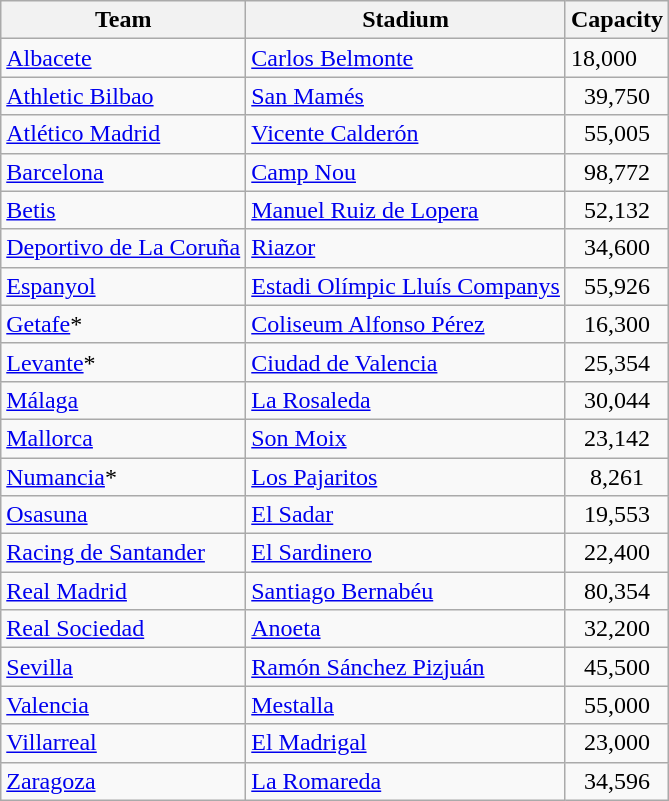<table class="wikitable sortable">
<tr>
<th>Team</th>
<th>Stadium</th>
<th>Capacity</th>
</tr>
<tr>
<td><a href='#'>Albacete</a></td>
<td><a href='#'>Carlos Belmonte</a></td>
<td>18,000</td>
</tr>
<tr>
<td><a href='#'>Athletic Bilbao</a></td>
<td><a href='#'>San Mamés</a></td>
<td align="center">39,750</td>
</tr>
<tr>
<td><a href='#'>Atlético Madrid</a></td>
<td><a href='#'>Vicente Calderón</a></td>
<td align="center">55,005</td>
</tr>
<tr>
<td><a href='#'>Barcelona</a></td>
<td><a href='#'>Camp Nou</a></td>
<td align="center">98,772</td>
</tr>
<tr>
<td><a href='#'>Betis</a></td>
<td><a href='#'>Manuel Ruiz de Lopera</a></td>
<td align="center">52,132</td>
</tr>
<tr>
<td><a href='#'>Deportivo de La Coruña</a></td>
<td><a href='#'>Riazor</a></td>
<td align="center">34,600</td>
</tr>
<tr>
<td><a href='#'>Espanyol</a></td>
<td><a href='#'>Estadi Olímpic Lluís Companys</a></td>
<td align="center">55,926</td>
</tr>
<tr>
<td><a href='#'>Getafe</a>*</td>
<td><a href='#'>Coliseum Alfonso Pérez</a></td>
<td align="center">16,300</td>
</tr>
<tr>
<td><a href='#'>Levante</a>*</td>
<td><a href='#'>Ciudad de Valencia</a></td>
<td align="center">25,354</td>
</tr>
<tr>
<td><a href='#'>Málaga</a></td>
<td><a href='#'>La Rosaleda</a></td>
<td align="center">30,044</td>
</tr>
<tr>
<td><a href='#'>Mallorca</a></td>
<td><a href='#'>Son Moix</a></td>
<td align="center">23,142</td>
</tr>
<tr>
<td><a href='#'>Numancia</a>*</td>
<td><a href='#'>Los Pajaritos</a></td>
<td align="center">8,261</td>
</tr>
<tr>
<td><a href='#'>Osasuna</a></td>
<td><a href='#'>El Sadar</a></td>
<td align="center">19,553</td>
</tr>
<tr>
<td><a href='#'>Racing de Santander</a></td>
<td><a href='#'>El Sardinero</a></td>
<td align="center">22,400</td>
</tr>
<tr>
<td><a href='#'>Real Madrid</a></td>
<td><a href='#'>Santiago Bernabéu</a></td>
<td align="center">80,354</td>
</tr>
<tr>
<td><a href='#'>Real Sociedad</a></td>
<td><a href='#'>Anoeta</a></td>
<td align="center">32,200</td>
</tr>
<tr>
<td><a href='#'>Sevilla</a></td>
<td><a href='#'>Ramón Sánchez Pizjuán</a></td>
<td align="center">45,500</td>
</tr>
<tr>
<td><a href='#'>Valencia</a></td>
<td><a href='#'>Mestalla</a></td>
<td align="center">55,000</td>
</tr>
<tr>
<td><a href='#'>Villarreal</a></td>
<td><a href='#'>El Madrigal</a></td>
<td align="center">23,000</td>
</tr>
<tr>
<td><a href='#'>Zaragoza</a></td>
<td><a href='#'>La Romareda</a></td>
<td align="center">34,596</td>
</tr>
</table>
